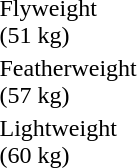<table>
<tr>
<td rowspan=2>Flyweight<br>(51 kg) </td>
<td rowspan=2></td>
<td rowspan=2></td>
<td></td>
</tr>
<tr>
<td></td>
</tr>
<tr>
<td rowspan=2>Featherweight<br>(57 kg) </td>
<td rowspan=2></td>
<td rowspan=2></td>
<td></td>
</tr>
<tr>
<td></td>
</tr>
<tr>
<td rowspan=2>Lightweight<br>(60 kg) </td>
<td rowspan=2></td>
<td rowspan=2></td>
<td></td>
</tr>
<tr>
<td></td>
</tr>
</table>
